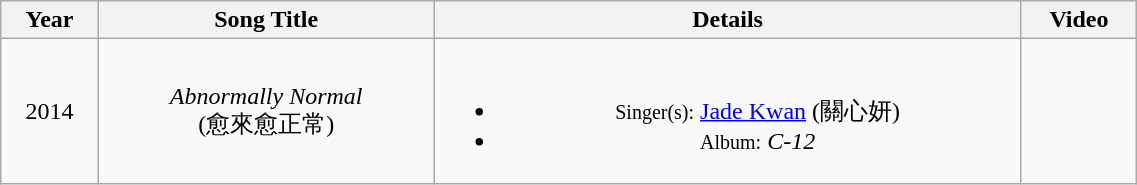<table class="wikitable" width=60%>
<tr>
<th>Year</th>
<th>Song Title</th>
<th>Details</th>
<th>Video</th>
</tr>
<tr align=center>
<td>2014</td>
<td><em>Abnormally Normal</em><br>(愈來愈正常)</td>
<td><br><ul><li><small>Singer(s):</small> <a href='#'>Jade Kwan</a> (關心妍)</li><li><small>Album:</small> <em>C-12</em></li></ul></td>
<td></td>
</tr>
</table>
